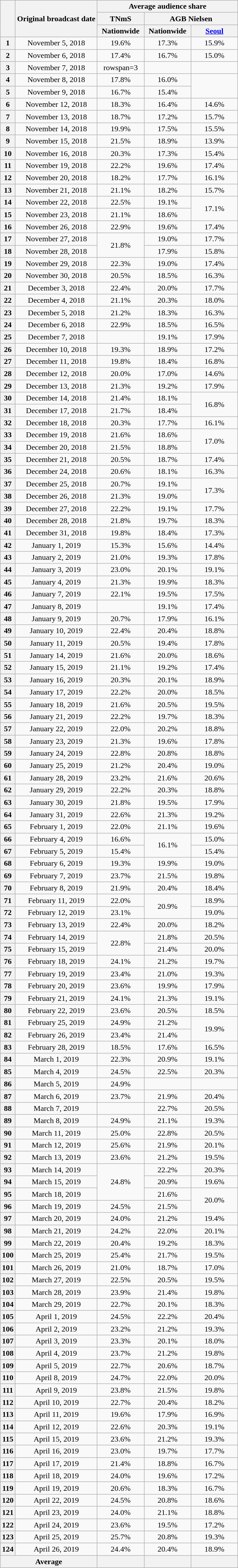<table class="wikitable" style="text-align:center">
<tr>
<th rowspan="3"></th>
<th rowspan="3">Original broadcast date</th>
<th colspan="3">Average audience share</th>
</tr>
<tr>
<th>TNmS</th>
<th colspan="2">AGB Nielsen</th>
</tr>
<tr>
<th width="90">Nationwide</th>
<th width="90">Nationwide</th>
<th width="90"><a href='#'>Seoul</a></th>
</tr>
<tr>
<th>1</th>
<td>November 5, 2018</td>
<td>19.6%</td>
<td>17.3%	</td>
<td>15.9% </td>
</tr>
<tr>
<th>2</th>
<td>November 6, 2018</td>
<td>17.4%</td>
<td>16.7%	</td>
<td>15.0% </td>
</tr>
<tr>
<th>3</th>
<td>November 7, 2018</td>
<td>rowspan=3 </td>
<td> </td>
<td> </td>
</tr>
<tr>
<th>4</th>
<td>November 8, 2018</td>
<td>17.8% </td>
<td>16.0% </td>
</tr>
<tr>
<th>5</th>
<td>November 9, 2018</td>
<td>16.7% </td>
<td>15.4% </td>
</tr>
<tr>
<th>6</th>
<td>November 12, 2018</td>
<td>18.3%</td>
<td>16.4%	</td>
<td>14.6% </td>
</tr>
<tr>
<th>7</th>
<td>November 13, 2018</td>
<td>18.7%</td>
<td>17.2% </td>
<td>15.7% </td>
</tr>
<tr>
<th>8</th>
<td>November 14, 2018</td>
<td>19.9%</td>
<td>17.5% </td>
<td>15.5% </td>
</tr>
<tr>
<th>9</th>
<td>November 15, 2018</td>
<td>21.5%</td>
<td>18.9% </td>
<td>13.9% </td>
</tr>
<tr>
<th>10</th>
<td>November 16, 2018</td>
<td>20.3%</td>
<td>17.3% </td>
<td>15.4% </td>
</tr>
<tr>
<th>11</th>
<td>November 19, 2018</td>
<td>22.2%</td>
<td>19.6% </td>
<td>17.4% </td>
</tr>
<tr>
<th>12</th>
<td>November 20, 2018</td>
<td>18.2%</td>
<td>17.7% </td>
<td>16.1% </td>
</tr>
<tr>
<th>13</th>
<td>November 21, 2018</td>
<td>21.1%</td>
<td>18.2% </td>
<td>15.7% </td>
</tr>
<tr>
<th>14</th>
<td>November 22, 2018</td>
<td>22.5%</td>
<td>19.1% </td>
<td rowspan=2>17.1% </td>
</tr>
<tr>
<th>15</th>
<td>November 23, 2018</td>
<td>21.1%</td>
<td>18.6% </td>
</tr>
<tr>
<th>16</th>
<td>November 26, 2018</td>
<td>22.9%</td>
<td>19.6% </td>
<td>17.4% </td>
</tr>
<tr>
<th>17</th>
<td>November 27, 2018</td>
<td rowspan=2>21.8%</td>
<td>19.0% </td>
<td>17.7% </td>
</tr>
<tr>
<th>18</th>
<td>November 28, 2018</td>
<td>17.9% </td>
<td>15.8% </td>
</tr>
<tr>
<th>19</th>
<td>November 29, 2018</td>
<td>22.3%</td>
<td>19.0% </td>
<td>17.4% </td>
</tr>
<tr>
<th>20</th>
<td>November 30, 2018</td>
<td>20.5%</td>
<td>18.5% </td>
<td>16.3% </td>
</tr>
<tr>
<th>21</th>
<td>December 3, 2018</td>
<td>22.4%</td>
<td>20.0% </td>
<td>17.7% </td>
</tr>
<tr>
<th>22</th>
<td>December 4, 2018</td>
<td>21.1%</td>
<td>20.3% </td>
<td>18.0% </td>
</tr>
<tr>
<th>23</th>
<td>December 5, 2018</td>
<td>21.2%</td>
<td>18.3% </td>
<td>16.3% </td>
</tr>
<tr>
<th>24</th>
<td>December 6, 2018</td>
<td>22.9%</td>
<td>18.5% </td>
<td>16.5% </td>
</tr>
<tr>
<th>25</th>
<td>December 7, 2018</td>
<td></td>
<td>19.1% </td>
<td>17.9% </td>
</tr>
<tr>
<th>26</th>
<td>December 10, 2018</td>
<td>19.3%</td>
<td>18.9% </td>
<td>17.2% </td>
</tr>
<tr>
<th>27</th>
<td>December 11, 2018</td>
<td>19.8%</td>
<td>18.4% </td>
<td>16.8% </td>
</tr>
<tr>
<th>28</th>
<td>December 12, 2018</td>
<td>20.0%</td>
<td>17.0% </td>
<td>14.6% </td>
</tr>
<tr>
<th>29</th>
<td>December 13, 2018</td>
<td>21.3%</td>
<td>19.2% </td>
<td>17.9% </td>
</tr>
<tr>
<th>30</th>
<td>December 14, 2018</td>
<td>21.4%</td>
<td>18.1% </td>
<td rowspan=2>16.8% </td>
</tr>
<tr>
<th>31</th>
<td>December 17, 2018</td>
<td>21.7%</td>
<td>18.4% </td>
</tr>
<tr>
<th>32</th>
<td>December 18, 2018</td>
<td>20.3%</td>
<td>17.7% </td>
<td>16.1% </td>
</tr>
<tr>
<th>33</th>
<td>December 19, 2018</td>
<td>21.6%</td>
<td>18.6% </td>
<td rowspan=2>17.0% </td>
</tr>
<tr>
<th>34</th>
<td>December 20, 2018</td>
<td>21.5%</td>
<td>18.8% </td>
</tr>
<tr>
<th>35</th>
<td>December 21, 2018</td>
<td>20.5%</td>
<td>18.7% </td>
<td>17.4% </td>
</tr>
<tr>
<th>36</th>
<td>December 24, 2018</td>
<td>20.6%</td>
<td>18.1% </td>
<td>16.3% </td>
</tr>
<tr>
<th>37</th>
<td>December 25, 2018</td>
<td>20.7%</td>
<td>19.1% </td>
<td rowspan=2>17.3% </td>
</tr>
<tr>
<th>38</th>
<td>December 26, 2018</td>
<td>21.3%</td>
<td>19.0% </td>
</tr>
<tr>
<th>39</th>
<td>December 27, 2018</td>
<td>22.2%</td>
<td>19.1% </td>
<td>17.7% </td>
</tr>
<tr>
<th>40</th>
<td>December 28, 2018</td>
<td>21.8%</td>
<td>19.7% </td>
<td>18.3% </td>
</tr>
<tr>
<th>41</th>
<td>December 31, 2018</td>
<td>19.8%</td>
<td>18.4% </td>
<td>17.3% </td>
</tr>
<tr>
<th>42</th>
<td>January 1, 2019</td>
<td>15.3%</td>
<td>15.6% </td>
<td>14.4% </td>
</tr>
<tr>
<th>43</th>
<td>January 2, 2019</td>
<td>21.0%</td>
<td>19.3% </td>
<td>17.8% </td>
</tr>
<tr>
<th>44</th>
<td>January 3, 2019</td>
<td>23.0%</td>
<td>20.1% </td>
<td>19.1% </td>
</tr>
<tr>
<th>45</th>
<td>January 4, 2019</td>
<td>21.3%</td>
<td>19.9% </td>
<td>18.3% </td>
</tr>
<tr>
<th>46</th>
<td>January 7, 2019</td>
<td>22.1%</td>
<td>19.5% </td>
<td>17.5% </td>
</tr>
<tr>
<th>47</th>
<td>January 8, 2019</td>
<td></td>
<td>19.1% </td>
<td>17.4% </td>
</tr>
<tr>
<th>48</th>
<td>January 9, 2019</td>
<td>20.7%</td>
<td>17.9% </td>
<td>16.1% </td>
</tr>
<tr>
<th>49</th>
<td>January 10, 2019</td>
<td>22.4%</td>
<td>20.4% </td>
<td>18.8% </td>
</tr>
<tr>
<th>50</th>
<td>January 11, 2019</td>
<td>20.5%</td>
<td>19.4% </td>
<td>17.8% </td>
</tr>
<tr>
<th>51</th>
<td>January 14, 2019</td>
<td>21.6%</td>
<td>20.0% </td>
<td>18.6% </td>
</tr>
<tr>
<th>52</th>
<td>January 15, 2019</td>
<td>21.1%</td>
<td>19.2% </td>
<td>17.4% </td>
</tr>
<tr>
<th>53</th>
<td>January 16, 2019</td>
<td>20.3%</td>
<td>20.1% </td>
<td>18.9% </td>
</tr>
<tr>
<th>54</th>
<td>January 17, 2019</td>
<td>22.2%</td>
<td>20.0% </td>
<td>18.5% </td>
</tr>
<tr>
<th>55</th>
<td>January 18, 2019</td>
<td>21.6%</td>
<td>20.5% </td>
<td>19.5% </td>
</tr>
<tr>
<th>56</th>
<td>January 21, 2019</td>
<td>22.2%</td>
<td>19.7% </td>
<td>18.3%	</td>
</tr>
<tr>
<th>57</th>
<td>January 22, 2019</td>
<td>22.0%</td>
<td>20.2% </td>
<td>18.8% </td>
</tr>
<tr>
<th>58</th>
<td>January 23, 2019</td>
<td>21.3%</td>
<td>19.6% </td>
<td>17.8% </td>
</tr>
<tr>
<th>59</th>
<td>January 24, 2019</td>
<td>22.8%</td>
<td>20.8% </td>
<td>18.8% </td>
</tr>
<tr>
<th>60</th>
<td>January 25, 2019</td>
<td>21.2%</td>
<td>20.4% </td>
<td>19.0% </td>
</tr>
<tr>
<th>61</th>
<td>January 28, 2019</td>
<td>23.2%</td>
<td>21.6% </td>
<td>20.6% </td>
</tr>
<tr>
<th>62</th>
<td>January 29, 2019</td>
<td>22.2%</td>
<td>20.3% </td>
<td>18.8% </td>
</tr>
<tr>
<th>63</th>
<td>January 30, 2019</td>
<td>21.8%</td>
<td>19.5% </td>
<td>17.9% </td>
</tr>
<tr>
<th>64</th>
<td>January 31, 2019</td>
<td>22.6%</td>
<td>21.3% </td>
<td>19.2% </td>
</tr>
<tr>
<th>65</th>
<td>February 1, 2019</td>
<td>22.0%</td>
<td>21.1% </td>
<td>19.6% </td>
</tr>
<tr>
<th>66</th>
<td>February 4, 2019</td>
<td>16.6%</td>
<td rowspan=2>16.1% </td>
<td>15.0% </td>
</tr>
<tr>
<th>67</th>
<td>February 5, 2019</td>
<td>15.4%</td>
<td>15.4% </td>
</tr>
<tr>
<th>68</th>
<td>February 6, 2019</td>
<td>19.3%</td>
<td>19.9% </td>
<td>19.0% </td>
</tr>
<tr>
<th>69</th>
<td>February 7, 2019</td>
<td>23.7%</td>
<td>21.5% </td>
<td>19.8% </td>
</tr>
<tr>
<th>70</th>
<td>February 8, 2019</td>
<td>21.9%</td>
<td>20.4% </td>
<td>18.4% </td>
</tr>
<tr>
<th>71</th>
<td>February 11, 2019</td>
<td>22.0%</td>
<td rowspan=2>20.9% </td>
<td>18.9% </td>
</tr>
<tr>
<th>72</th>
<td>February 12, 2019</td>
<td>23.1%</td>
<td>19.0% </td>
</tr>
<tr>
<th>73</th>
<td>February 13, 2019</td>
<td>22.4%</td>
<td>20.0% </td>
<td>18.2% </td>
</tr>
<tr>
<th>74</th>
<td>February 14, 2019</td>
<td rowspan=2>22.8%</td>
<td>21.8% </td>
<td>20.5% </td>
</tr>
<tr>
<th>75</th>
<td>February 15, 2019</td>
<td>21.4% </td>
<td>20.0% </td>
</tr>
<tr>
<th>76</th>
<td>February 18, 2019</td>
<td>24.1%</td>
<td>21.2% </td>
<td>19.7% </td>
</tr>
<tr>
<th>77</th>
<td>February 19, 2019</td>
<td>23.4%</td>
<td>21.0% </td>
<td>19.3% </td>
</tr>
<tr>
<th>78</th>
<td>February 20, 2019</td>
<td>23.6%</td>
<td>19.9% </td>
<td>17.9% </td>
</tr>
<tr>
<th>79</th>
<td>February 21, 2019</td>
<td>24.1%</td>
<td>21.3% </td>
<td>19.1% </td>
</tr>
<tr>
<th>80</th>
<td>February 22, 2019</td>
<td>23.6%</td>
<td>20.5% </td>
<td>18.5% </td>
</tr>
<tr>
<th>81</th>
<td>February 25, 2019</td>
<td>24.9%</td>
<td>21.2% </td>
<td rowspan=2>19.9% </td>
</tr>
<tr>
<th>82</th>
<td>February 26, 2019</td>
<td>23.4%</td>
<td>21.4% </td>
</tr>
<tr>
<th>83</th>
<td>February 28, 2019</td>
<td>18.5%</td>
<td>17.6% </td>
<td>16.5% </td>
</tr>
<tr>
<th>84</th>
<td>March 1, 2019</td>
<td>22.3%</td>
<td>20.9% </td>
<td>19.1% </td>
</tr>
<tr>
<th>85</th>
<td>March 4, 2019</td>
<td>24.5%</td>
<td>22.5% </td>
<td>20.3% </td>
</tr>
<tr>
<th>86</th>
<td>March 5, 2019</td>
<td>24.9%</td>
<td> </td>
<td> </td>
</tr>
<tr>
<th>87</th>
<td>March 6, 2019</td>
<td>23.7%</td>
<td>21.9% </td>
<td>20.4% </td>
</tr>
<tr>
<th>88</th>
<td>March 7, 2019</td>
<td></td>
<td>22.7% </td>
<td>20.5% </td>
</tr>
<tr>
<th>89</th>
<td>March 8, 2019</td>
<td>24.9%</td>
<td>21.1% </td>
<td>19.3% </td>
</tr>
<tr>
<th>90</th>
<td>March 11, 2019</td>
<td>25.0%</td>
<td>22.8% </td>
<td>20.5% </td>
</tr>
<tr>
<th>91</th>
<td>March 12, 2019</td>
<td>25.6%</td>
<td>21.9% </td>
<td>20.1% </td>
</tr>
<tr>
<th>92</th>
<td>March 13, 2019</td>
<td>23.6%</td>
<td>21.2% </td>
<td>19.5% </td>
</tr>
<tr>
<th>93</th>
<td>March 14, 2019</td>
<td rowspan=3>24.8%</td>
<td>22.2% </td>
<td>20.3% </td>
</tr>
<tr>
<th>94</th>
<td>March 15, 2019</td>
<td>20.9% </td>
<td>19.6% </td>
</tr>
<tr>
<th>95</th>
<td>March 18, 2019</td>
<td>21.6% </td>
<td rowspan=2>20.0% </td>
</tr>
<tr>
<th>96</th>
<td>March 19, 2019</td>
<td>24.5%</td>
<td>21.5% </td>
</tr>
<tr>
<th>97</th>
<td>March 20, 2019</td>
<td>24.0%</td>
<td>21.2% </td>
<td>19.4% </td>
</tr>
<tr>
<th>98</th>
<td>March 21, 2019</td>
<td>24.2%</td>
<td>22.0% </td>
<td>20.1% </td>
</tr>
<tr>
<th>99</th>
<td>March 22, 2019</td>
<td>20.4%</td>
<td>19.2% </td>
<td>18.3% </td>
</tr>
<tr>
<th>100</th>
<td>March 25, 2019</td>
<td>25.4%</td>
<td>21.7% </td>
<td>19.5% </td>
</tr>
<tr>
<th>101</th>
<td>March 26, 2019</td>
<td>21.0%</td>
<td>18.7% </td>
<td>17.0% </td>
</tr>
<tr>
<th>102</th>
<td>March 27, 2019</td>
<td>22.5%</td>
<td>20.5% </td>
<td>19.5% </td>
</tr>
<tr>
<th>103</th>
<td>March 28, 2019</td>
<td>23.9%</td>
<td>21.4% </td>
<td>19.8% </td>
</tr>
<tr>
<th>104</th>
<td>March 29, 2019</td>
<td>22.7%</td>
<td>20.1% </td>
<td>18.3% </td>
</tr>
<tr>
<th>105</th>
<td>April 1, 2019</td>
<td>24.5%</td>
<td>22.2% </td>
<td>20.4% </td>
</tr>
<tr>
<th>106</th>
<td>April 2, 2019</td>
<td>23.2%</td>
<td>21.2% </td>
<td>19.3% </td>
</tr>
<tr>
<th>107</th>
<td>April 3, 2019</td>
<td>23.3%</td>
<td>20.1% </td>
<td>18.0% </td>
</tr>
<tr>
<th>108</th>
<td>April 4, 2019</td>
<td>23.7%</td>
<td>21.2% </td>
<td>19.8% </td>
</tr>
<tr>
<th>109</th>
<td>April 5, 2019</td>
<td>22.7%</td>
<td>20.6% </td>
<td>18.7% </td>
</tr>
<tr>
<th>110</th>
<td>April 8, 2019</td>
<td>24.7%</td>
<td>22.0% </td>
<td>20.0% </td>
</tr>
<tr>
<th>111</th>
<td>April 9, 2019</td>
<td>23.8%</td>
<td>21.5% </td>
<td>19.8% </td>
</tr>
<tr>
<th>112</th>
<td>April 10, 2019</td>
<td>22.7%</td>
<td>20.4% </td>
<td>18.2% </td>
</tr>
<tr>
<th>113</th>
<td>April 11, 2019</td>
<td>19.6%</td>
<td>17.9% </td>
<td>16.9% </td>
</tr>
<tr>
<th>114</th>
<td>April 12, 2019</td>
<td>22.6%</td>
<td>20.3% </td>
<td>19.1% </td>
</tr>
<tr>
<th>115</th>
<td>April 15, 2019</td>
<td>23.6%</td>
<td>21.2% </td>
<td>19.3% </td>
</tr>
<tr>
<th>116</th>
<td>April 16, 2019</td>
<td>23.0%</td>
<td>19.7% </td>
<td>17.7% </td>
</tr>
<tr>
<th>117</th>
<td>April 17, 2019</td>
<td>21.4%</td>
<td>18.8% </td>
<td>16.7% </td>
</tr>
<tr>
<th>118</th>
<td>April 18, 2019</td>
<td>24.0%</td>
<td>19.6% </td>
<td>17.2% </td>
</tr>
<tr>
<th>119</th>
<td>April 19, 2019</td>
<td>20.6%</td>
<td>18.3% </td>
<td>16.7% </td>
</tr>
<tr>
<th>120</th>
<td>April 22, 2019</td>
<td>24.5%</td>
<td>20.8% </td>
<td>18.6% </td>
</tr>
<tr>
<th>121</th>
<td>April 23, 2019</td>
<td>24.0%</td>
<td>21.1% </td>
<td>18.8% </td>
</tr>
<tr>
<th>122</th>
<td>April 24, 2019</td>
<td>23.6%</td>
<td>19.5% </td>
<td>17.2% </td>
</tr>
<tr>
<th>123</th>
<td>April 25, 2019</td>
<td>25.7%</td>
<td>20.8% </td>
<td>19.3% </td>
</tr>
<tr>
<th>124</th>
<td>April 26, 2019</td>
<td>24.4%</td>
<td>20.4% </td>
<td>18.9% </td>
</tr>
<tr>
<th colspan="2">Average</th>
<th></th>
<th></th>
<th></th>
</tr>
</table>
